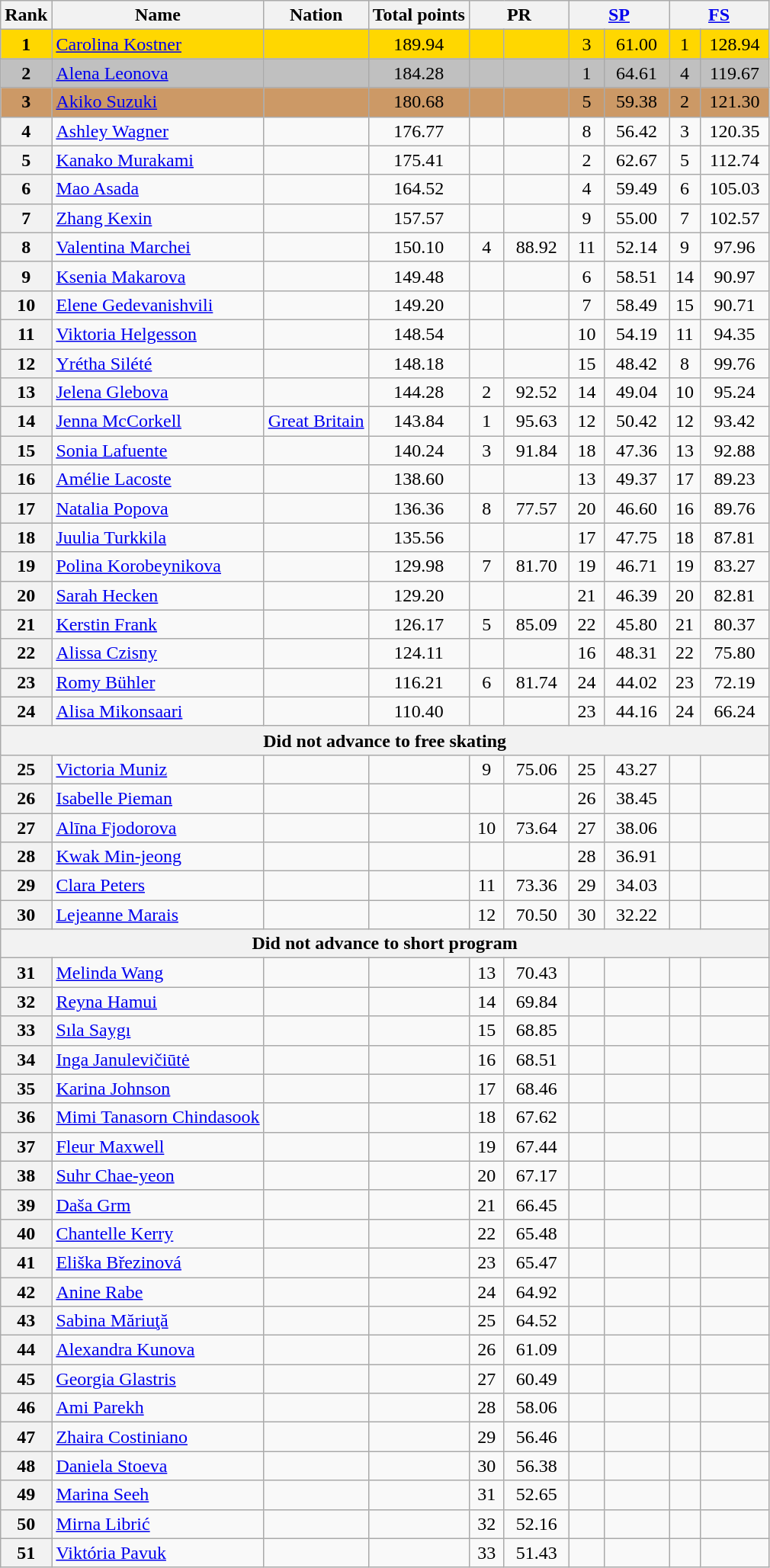<table class="wikitable sortable">
<tr>
<th>Rank</th>
<th>Name</th>
<th>Nation</th>
<th>Total points</th>
<th colspan="2" width="80px">PR</th>
<th colspan="2" width="80px"><a href='#'>SP</a></th>
<th colspan="2" width="80px"><a href='#'>FS</a></th>
</tr>
<tr bgcolor="gold">
<td align="center"><strong>1</strong></td>
<td><a href='#'>Carolina Kostner</a></td>
<td></td>
<td align="center">189.94</td>
<td></td>
<td></td>
<td align="center">3</td>
<td align="center">61.00</td>
<td align="center">1</td>
<td align="center">128.94</td>
</tr>
<tr bgcolor="silver">
<td align="center"><strong>2</strong></td>
<td><a href='#'>Alena Leonova</a></td>
<td></td>
<td align="center">184.28</td>
<td></td>
<td></td>
<td align="center">1</td>
<td align="center">64.61</td>
<td align="center">4</td>
<td align="center">119.67</td>
</tr>
<tr bgcolor="cc9966">
<td align="center"><strong>3</strong></td>
<td><a href='#'>Akiko Suzuki</a></td>
<td></td>
<td align="center">180.68</td>
<td></td>
<td></td>
<td align="center">5</td>
<td align="center">59.38</td>
<td align="center">2</td>
<td align="center">121.30</td>
</tr>
<tr>
<th>4</th>
<td><a href='#'>Ashley Wagner</a></td>
<td></td>
<td align="center">176.77</td>
<td></td>
<td></td>
<td align="center">8</td>
<td align="center">56.42</td>
<td align="center">3</td>
<td align="center">120.35</td>
</tr>
<tr>
<th>5</th>
<td><a href='#'>Kanako Murakami</a></td>
<td></td>
<td align="center">175.41</td>
<td></td>
<td></td>
<td align="center">2</td>
<td align="center">62.67</td>
<td align="center">5</td>
<td align="center">112.74</td>
</tr>
<tr>
<th>6</th>
<td><a href='#'>Mao Asada</a></td>
<td></td>
<td align="center">164.52</td>
<td></td>
<td></td>
<td align="center">4</td>
<td align="center">59.49</td>
<td align="center">6</td>
<td align="center">105.03</td>
</tr>
<tr>
<th>7</th>
<td><a href='#'>Zhang Kexin</a></td>
<td></td>
<td align="center">157.57</td>
<td></td>
<td></td>
<td align="center">9</td>
<td align="center">55.00</td>
<td align="center">7</td>
<td align="center">102.57</td>
</tr>
<tr>
<th>8</th>
<td><a href='#'>Valentina Marchei</a></td>
<td></td>
<td align="center">150.10</td>
<td align="center">4</td>
<td align="center">88.92</td>
<td align="center">11</td>
<td align="center">52.14</td>
<td align="center">9</td>
<td align="center">97.96</td>
</tr>
<tr>
<th>9</th>
<td><a href='#'>Ksenia Makarova</a></td>
<td></td>
<td align="center">149.48</td>
<td></td>
<td></td>
<td align="center">6</td>
<td align="center">58.51</td>
<td align="center">14</td>
<td align="center">90.97</td>
</tr>
<tr>
<th>10</th>
<td><a href='#'>Elene Gedevanishvili</a></td>
<td></td>
<td align="center">149.20</td>
<td></td>
<td></td>
<td align="center">7</td>
<td align="center">58.49</td>
<td align="center">15</td>
<td align="center">90.71</td>
</tr>
<tr>
<th>11</th>
<td><a href='#'>Viktoria Helgesson</a></td>
<td></td>
<td align="center">148.54</td>
<td></td>
<td></td>
<td align="center">10</td>
<td align="center">54.19</td>
<td align="center">11</td>
<td align="center">94.35</td>
</tr>
<tr>
<th>12</th>
<td><a href='#'>Yrétha Silété</a></td>
<td></td>
<td align="center">148.18</td>
<td></td>
<td></td>
<td align="center">15</td>
<td align="center">48.42</td>
<td align="center">8</td>
<td align="center">99.76</td>
</tr>
<tr>
<th>13</th>
<td><a href='#'>Jelena Glebova</a></td>
<td></td>
<td align="center">144.28</td>
<td align="center">2</td>
<td align="center">92.52</td>
<td align="center">14</td>
<td align="center">49.04</td>
<td align="center">10</td>
<td align="center">95.24</td>
</tr>
<tr>
<th>14</th>
<td><a href='#'>Jenna McCorkell</a></td>
<td> <a href='#'>Great Britain</a></td>
<td align="center">143.84</td>
<td align="center">1</td>
<td align="center">95.63</td>
<td align="center">12</td>
<td align="center">50.42</td>
<td align="center">12</td>
<td align="center">93.42</td>
</tr>
<tr>
<th>15</th>
<td><a href='#'>Sonia Lafuente</a></td>
<td></td>
<td align="center">140.24</td>
<td align="center">3</td>
<td align="center">91.84</td>
<td align="center">18</td>
<td align="center">47.36</td>
<td align="center">13</td>
<td align="center">92.88</td>
</tr>
<tr>
<th>16</th>
<td><a href='#'>Amélie Lacoste</a></td>
<td></td>
<td align="center">138.60</td>
<td></td>
<td></td>
<td align="center">13</td>
<td align="center">49.37</td>
<td align="center">17</td>
<td align="center">89.23</td>
</tr>
<tr>
<th>17</th>
<td><a href='#'>Natalia Popova</a></td>
<td></td>
<td align="center">136.36</td>
<td align="center">8</td>
<td align="center">77.57</td>
<td align="center">20</td>
<td align="center">46.60</td>
<td align="center">16</td>
<td align="center">89.76</td>
</tr>
<tr>
<th>18</th>
<td><a href='#'>Juulia Turkkila</a></td>
<td></td>
<td align="center">135.56</td>
<td></td>
<td></td>
<td align="center">17</td>
<td align="center">47.75</td>
<td align="center">18</td>
<td align="center">87.81</td>
</tr>
<tr>
<th>19</th>
<td><a href='#'>Polina Korobeynikova</a></td>
<td></td>
<td align="center">129.98</td>
<td align="center">7</td>
<td align="center">81.70</td>
<td align="center">19</td>
<td align="center">46.71</td>
<td align="center">19</td>
<td align="center">83.27</td>
</tr>
<tr>
<th>20</th>
<td><a href='#'>Sarah Hecken</a></td>
<td></td>
<td align="center">129.20</td>
<td></td>
<td></td>
<td align="center">21</td>
<td align="center">46.39</td>
<td align="center">20</td>
<td align="center">82.81</td>
</tr>
<tr>
<th>21</th>
<td><a href='#'>Kerstin Frank</a></td>
<td></td>
<td align="center">126.17</td>
<td align="center">5</td>
<td align="center">85.09</td>
<td align="center">22</td>
<td align="center">45.80</td>
<td align="center">21</td>
<td align="center">80.37</td>
</tr>
<tr>
<th>22</th>
<td><a href='#'>Alissa Czisny</a></td>
<td></td>
<td align="center">124.11</td>
<td></td>
<td></td>
<td align="center">16</td>
<td align="center">48.31</td>
<td align="center">22</td>
<td align="center">75.80</td>
</tr>
<tr>
<th>23</th>
<td><a href='#'>Romy Bühler</a></td>
<td></td>
<td align="center">116.21</td>
<td align="center">6</td>
<td align="center">81.74</td>
<td align="center">24</td>
<td align="center">44.02</td>
<td align="center">23</td>
<td align="center">72.19</td>
</tr>
<tr>
<th>24</th>
<td><a href='#'>Alisa Mikonsaari</a></td>
<td></td>
<td align="center">110.40</td>
<td></td>
<td></td>
<td align="center">23</td>
<td align="center">44.16</td>
<td align="center">24</td>
<td align="center">66.24</td>
</tr>
<tr>
<th colspan="10">Did not advance to free skating</th>
</tr>
<tr>
<th>25</th>
<td><a href='#'>Victoria Muniz</a></td>
<td></td>
<td></td>
<td align="center">9</td>
<td align="center">75.06</td>
<td align="center">25</td>
<td align="center">43.27</td>
<td></td>
<td></td>
</tr>
<tr>
<th>26</th>
<td><a href='#'>Isabelle Pieman</a></td>
<td></td>
<td></td>
<td align="center"></td>
<td align="center"></td>
<td align="center">26</td>
<td align="center">38.45</td>
<td></td>
<td></td>
</tr>
<tr>
<th>27</th>
<td><a href='#'>Alīna Fjodorova</a></td>
<td></td>
<td></td>
<td align="center">10</td>
<td align="center">73.64</td>
<td align="center">27</td>
<td align="center">38.06</td>
<td></td>
<td></td>
</tr>
<tr>
<th>28</th>
<td><a href='#'>Kwak Min-jeong</a></td>
<td></td>
<td></td>
<td align="center"></td>
<td align="center"></td>
<td align="center">28</td>
<td align="center">36.91</td>
<td></td>
<td></td>
</tr>
<tr>
<th>29</th>
<td><a href='#'>Clara Peters</a></td>
<td></td>
<td></td>
<td align="center">11</td>
<td align="center">73.36</td>
<td align="center">29</td>
<td align="center">34.03</td>
<td></td>
<td></td>
</tr>
<tr>
<th>30</th>
<td><a href='#'>Lejeanne Marais</a></td>
<td></td>
<td></td>
<td align="center">12</td>
<td align="center">70.50</td>
<td align="center">30</td>
<td align="center">32.22</td>
<td></td>
<td></td>
</tr>
<tr>
<th colspan="10">Did not advance to short program</th>
</tr>
<tr>
<th>31</th>
<td><a href='#'>Melinda Wang</a></td>
<td></td>
<td></td>
<td align="center">13</td>
<td align="center">70.43</td>
<td></td>
<td></td>
<td></td>
<td></td>
</tr>
<tr>
<th>32</th>
<td><a href='#'>Reyna Hamui</a></td>
<td></td>
<td></td>
<td align="center">14</td>
<td align="center">69.84</td>
<td></td>
<td></td>
<td></td>
<td></td>
</tr>
<tr>
<th>33</th>
<td><a href='#'>Sıla Saygı</a></td>
<td></td>
<td></td>
<td align="center">15</td>
<td align="center">68.85</td>
<td></td>
<td></td>
<td></td>
<td></td>
</tr>
<tr>
<th>34</th>
<td><a href='#'>Inga Janulevičiūtė</a></td>
<td></td>
<td></td>
<td align="center">16</td>
<td align="center">68.51</td>
<td></td>
<td></td>
<td></td>
<td></td>
</tr>
<tr>
<th>35</th>
<td><a href='#'>Karina Johnson</a></td>
<td></td>
<td></td>
<td align="center">17</td>
<td align="center">68.46</td>
<td></td>
<td></td>
<td></td>
<td></td>
</tr>
<tr>
<th>36</th>
<td><a href='#'>Mimi Tanasorn Chindasook</a></td>
<td></td>
<td></td>
<td align="center">18</td>
<td align="center">67.62</td>
<td></td>
<td></td>
<td></td>
<td></td>
</tr>
<tr>
<th>37</th>
<td><a href='#'>Fleur Maxwell</a></td>
<td></td>
<td></td>
<td align="center">19</td>
<td align="center">67.44</td>
<td></td>
<td></td>
<td></td>
<td></td>
</tr>
<tr>
<th>38</th>
<td><a href='#'>Suhr Chae-yeon</a></td>
<td></td>
<td></td>
<td align="center">20</td>
<td align="center">67.17</td>
<td></td>
<td></td>
<td></td>
<td></td>
</tr>
<tr>
<th>39</th>
<td><a href='#'>Daša Grm</a></td>
<td></td>
<td></td>
<td align="center">21</td>
<td align="center">66.45</td>
<td></td>
<td></td>
<td></td>
<td></td>
</tr>
<tr>
<th>40</th>
<td><a href='#'>Chantelle Kerry</a></td>
<td></td>
<td></td>
<td align="center">22</td>
<td align="center">65.48</td>
<td></td>
<td></td>
<td></td>
<td></td>
</tr>
<tr>
<th>41</th>
<td><a href='#'>Eliška Březinová</a></td>
<td></td>
<td></td>
<td align="center">23</td>
<td align="center">65.47</td>
<td></td>
<td></td>
<td></td>
<td></td>
</tr>
<tr>
<th>42</th>
<td><a href='#'>Anine Rabe</a></td>
<td></td>
<td></td>
<td align="center">24</td>
<td align="center">64.92</td>
<td></td>
<td></td>
<td></td>
<td></td>
</tr>
<tr>
<th>43</th>
<td><a href='#'>Sabina Măriuţă</a></td>
<td></td>
<td></td>
<td align="center">25</td>
<td align="center">64.52</td>
<td></td>
<td></td>
<td></td>
<td></td>
</tr>
<tr>
<th>44</th>
<td><a href='#'>Alexandra Kunova</a></td>
<td></td>
<td></td>
<td align="center">26</td>
<td align="center">61.09</td>
<td></td>
<td></td>
<td></td>
<td></td>
</tr>
<tr>
<th>45</th>
<td><a href='#'>Georgia Glastris</a></td>
<td></td>
<td></td>
<td align="center">27</td>
<td align="center">60.49</td>
<td></td>
<td></td>
<td></td>
<td></td>
</tr>
<tr>
<th>46</th>
<td><a href='#'>Ami Parekh</a></td>
<td></td>
<td></td>
<td align="center">28</td>
<td align="center">58.06</td>
<td></td>
<td></td>
<td></td>
<td></td>
</tr>
<tr>
<th>47</th>
<td><a href='#'>Zhaira Costiniano</a></td>
<td></td>
<td></td>
<td align="center">29</td>
<td align="center">56.46</td>
<td></td>
<td></td>
<td></td>
<td></td>
</tr>
<tr>
<th>48</th>
<td><a href='#'>Daniela Stoeva</a></td>
<td></td>
<td></td>
<td align="center">30</td>
<td align="center">56.38</td>
<td></td>
<td></td>
<td></td>
<td></td>
</tr>
<tr>
<th>49</th>
<td><a href='#'>Marina Seeh</a></td>
<td></td>
<td></td>
<td align="center">31</td>
<td align="center">52.65</td>
<td></td>
<td></td>
<td></td>
<td></td>
</tr>
<tr>
<th>50</th>
<td><a href='#'>Mirna Librić</a></td>
<td></td>
<td></td>
<td align="center">32</td>
<td align="center">52.16</td>
<td></td>
<td></td>
<td></td>
<td></td>
</tr>
<tr>
<th>51</th>
<td><a href='#'>Viktória Pavuk</a></td>
<td></td>
<td></td>
<td align="center">33</td>
<td align="center">51.43</td>
<td></td>
<td></td>
<td></td>
<td></td>
</tr>
</table>
